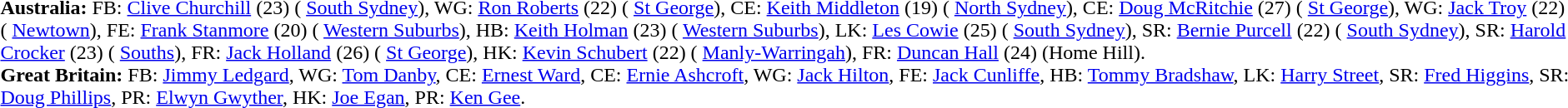<table width="100%" class="mw-collapsible mw-collapsed">
<tr>
<td valign="top" width="50%"><br><strong>Australia:</strong> FB: <a href='#'>Clive Churchill</a> (23) ( <a href='#'>South Sydney</a>), WG: <a href='#'>Ron Roberts</a> (22) ( <a href='#'>St George</a>), CE: <a href='#'>Keith Middleton</a> (19) ( <a href='#'>North Sydney</a>), CE: <a href='#'>Doug McRitchie</a> (27) ( <a href='#'>St George</a>), WG: <a href='#'>Jack Troy</a> (22) ( <a href='#'>Newtown</a>), FE: <a href='#'>Frank Stanmore</a> (20) ( <a href='#'>Western Suburbs</a>), HB: <a href='#'>Keith Holman</a> (23) ( <a href='#'>Western Suburbs</a>), LK: <a href='#'>Les Cowie</a> (25) ( <a href='#'>South Sydney</a>), SR: <a href='#'>Bernie Purcell</a> (22) ( <a href='#'>South Sydney</a>), SR: <a href='#'>Harold Crocker</a> (23) ( <a href='#'>Souths</a>), FR: <a href='#'>Jack Holland</a> (26) ( <a href='#'>St George</a>), HK: <a href='#'>Kevin Schubert</a> (22) ( <a href='#'>Manly-Warringah</a>), FR: <a href='#'>Duncan Hall</a> (24) (Home Hill).<br><strong>Great Britain:</strong> FB: <a href='#'>Jimmy Ledgard</a>, WG: <a href='#'>Tom Danby</a>, CE: <a href='#'>Ernest Ward</a>, CE: <a href='#'>Ernie Ashcroft</a>, WG: <a href='#'>Jack Hilton</a>, FE: <a href='#'>Jack Cunliffe</a>, HB: <a href='#'>Tommy Bradshaw</a>, LK: <a href='#'>Harry Street</a>, SR: <a href='#'>Fred Higgins</a>, SR: <a href='#'>Doug Phillips</a>, PR: <a href='#'>Elwyn Gwyther</a>, HK: <a href='#'>Joe Egan</a>, PR: <a href='#'>Ken Gee</a>.</td>
</tr>
</table>
